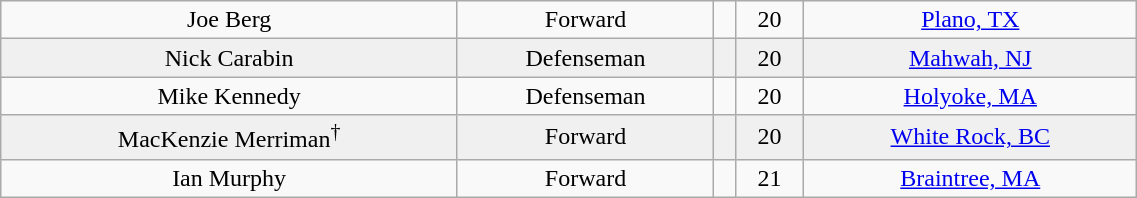<table class="wikitable" width="60%">
<tr align="center" bgcolor="">
<td>Joe Berg</td>
<td>Forward</td>
<td></td>
<td>20</td>
<td><a href='#'>Plano, TX</a></td>
</tr>
<tr align="center" bgcolor="f0f0f0">
<td>Nick Carabin</td>
<td>Defenseman</td>
<td></td>
<td>20</td>
<td><a href='#'>Mahwah, NJ</a></td>
</tr>
<tr align="center" bgcolor="">
<td>Mike Kennedy</td>
<td>Defenseman</td>
<td></td>
<td>20</td>
<td><a href='#'>Holyoke, MA</a></td>
</tr>
<tr align="center" bgcolor="f0f0f0">
<td>MacKenzie Merriman<sup>†</sup></td>
<td>Forward</td>
<td></td>
<td>20</td>
<td><a href='#'>White Rock, BC</a></td>
</tr>
<tr align="center" bgcolor="">
<td>Ian Murphy</td>
<td>Forward</td>
<td></td>
<td>21</td>
<td><a href='#'>Braintree, MA</a></td>
</tr>
</table>
